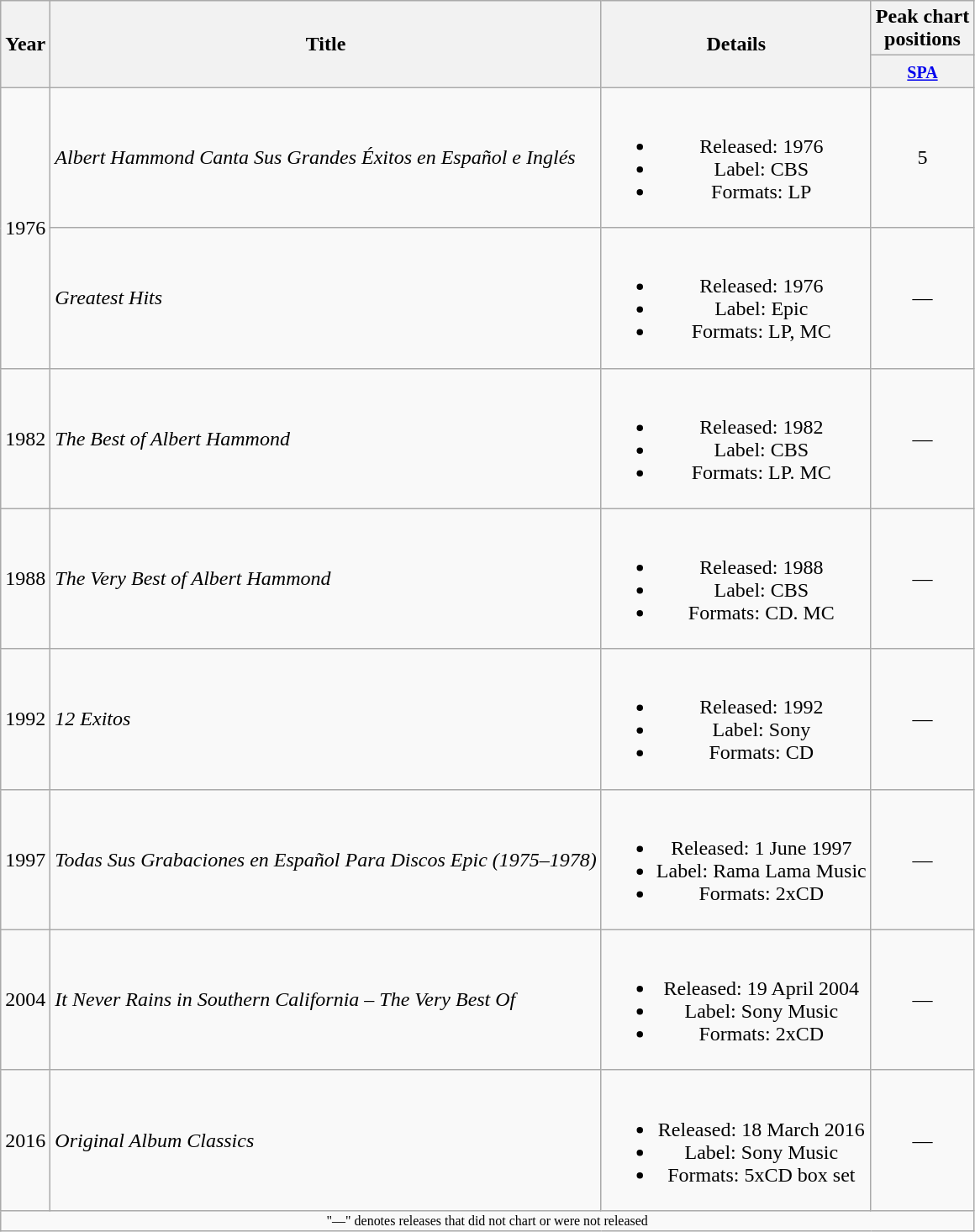<table class="wikitable" style="text-align:center">
<tr>
<th rowspan="2">Year</th>
<th rowspan="2">Title</th>
<th rowspan="2">Details</th>
<th>Peak chart<br>positions</th>
</tr>
<tr>
<th><small><a href='#'>SPA</a></small><br></th>
</tr>
<tr>
<td rowspan="2">1976</td>
<td align="left"><em>Albert Hammond Canta Sus Grandes Éxitos en Español e Inglés</em></td>
<td><br><ul><li>Released: 1976</li><li>Label: CBS</li><li>Formats: LP</li></ul></td>
<td>5</td>
</tr>
<tr>
<td align="left"><em>Greatest Hits</em></td>
<td><br><ul><li>Released: 1976</li><li>Label: Epic</li><li>Formats: LP, MC</li></ul></td>
<td>—</td>
</tr>
<tr>
<td>1982</td>
<td align="left"><em>The Best of Albert Hammond</em></td>
<td><br><ul><li>Released: 1982</li><li>Label: CBS</li><li>Formats: LP. MC</li></ul></td>
<td>—</td>
</tr>
<tr>
<td>1988</td>
<td align="left"><em>The Very Best of Albert Hammond</em></td>
<td><br><ul><li>Released: 1988</li><li>Label: CBS</li><li>Formats: CD. MC</li></ul></td>
<td>—</td>
</tr>
<tr>
<td>1992</td>
<td align="left"><em>12 Exitos</em></td>
<td><br><ul><li>Released: 1992</li><li>Label: Sony</li><li>Formats: CD</li></ul></td>
<td>—</td>
</tr>
<tr>
<td>1997</td>
<td align="left"><em>Todas Sus Grabaciones en Español Para Discos Epic (1975–1978)</em></td>
<td><br><ul><li>Released: 1 June 1997</li><li>Label: Rama Lama Music</li><li>Formats: 2xCD</li></ul></td>
<td>—</td>
</tr>
<tr>
<td>2004</td>
<td align="left"><em>It Never Rains in Southern California – The Very Best Of</em></td>
<td><br><ul><li>Released: 19 April 2004</li><li>Label: Sony Music</li><li>Formats: 2xCD</li></ul></td>
<td>—</td>
</tr>
<tr>
<td>2016</td>
<td align="left"><em>Original Album Classics</em></td>
<td><br><ul><li>Released: 18 March 2016</li><li>Label: Sony Music</li><li>Formats: 5xCD box set</li></ul></td>
<td>—</td>
</tr>
<tr>
<td colspan="4" style="font-size:8pt">"—" denotes releases that did not chart or were not released</td>
</tr>
</table>
